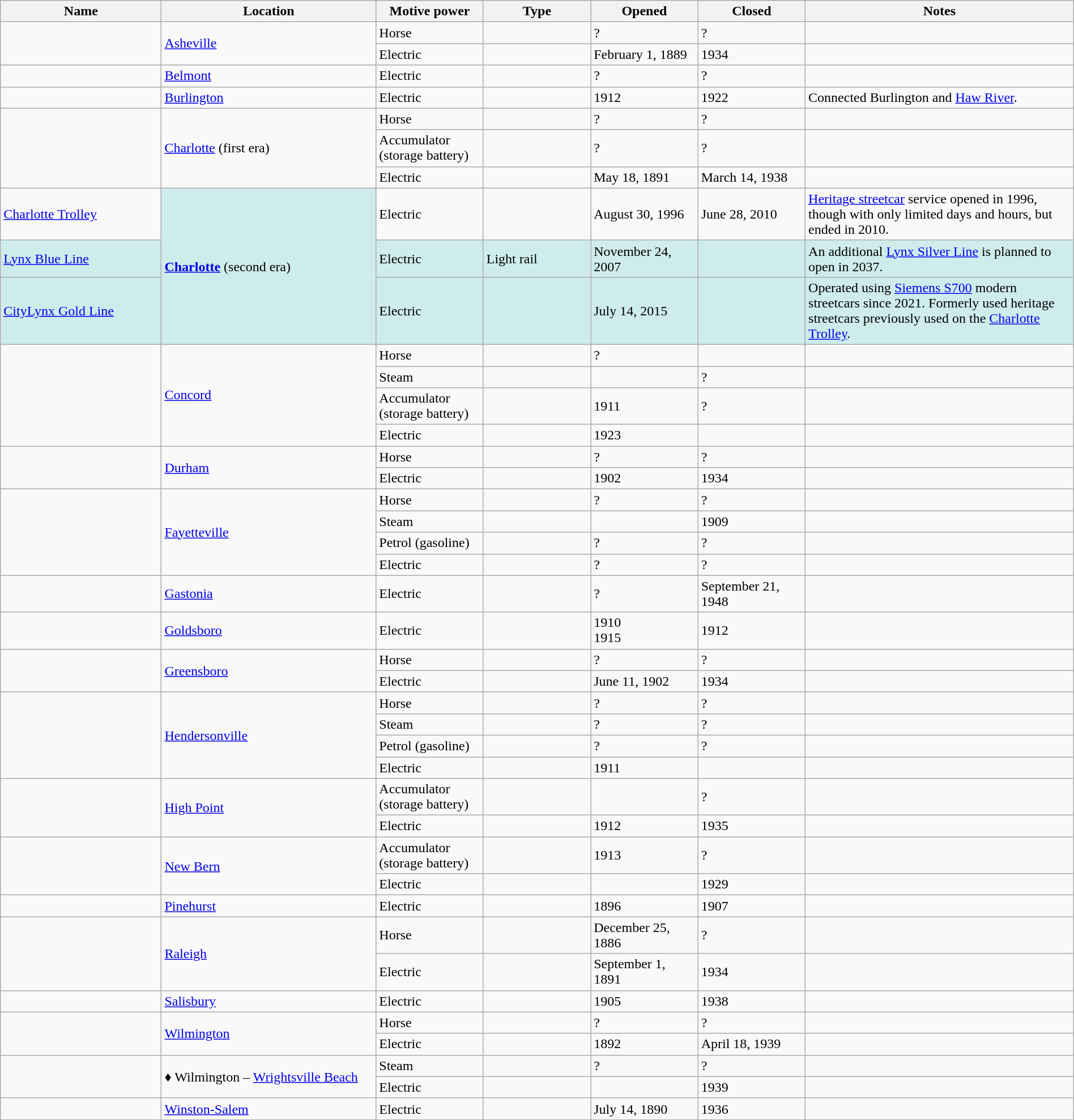<table class="wikitable sortable" width=100%>
<tr>
<th width=15%>Name</th>
<th width=20%>Location</th>
<th width=10%>Motive power</th>
<th width=10%>Type</th>
<th width=10%>Opened</th>
<th width=10%>Closed</th>
<th class="unsortable" width=25%>Notes</th>
</tr>
<tr>
<td rowspan="2"> </td>
<td rowspan="2"><a href='#'>Asheville</a></td>
<td>Horse</td>
<td> </td>
<td>?</td>
<td>?</td>
<td> </td>
</tr>
<tr>
<td>Electric</td>
<td> </td>
<td>February 1, 1889</td>
<td>1934</td>
<td> </td>
</tr>
<tr>
<td> </td>
<td><a href='#'>Belmont</a></td>
<td>Electric</td>
<td> </td>
<td>?</td>
<td>?</td>
<td> </td>
</tr>
<tr>
<td> </td>
<td><a href='#'>Burlington</a></td>
<td>Electric</td>
<td> </td>
<td>1912</td>
<td>1922</td>
<td>Connected Burlington and <a href='#'>Haw River</a>.</td>
</tr>
<tr>
<td rowspan="3"> </td>
<td rowspan="3"><a href='#'>Charlotte</a> (first era)</td>
<td>Horse</td>
<td> </td>
<td>?</td>
<td>?</td>
<td> </td>
</tr>
<tr>
<td>Accumulator (storage battery)</td>
<td> </td>
<td>?</td>
<td>?</td>
<td> </td>
</tr>
<tr>
<td>Electric</td>
<td> </td>
<td>May 18, 1891</td>
<td>March 14, 1938</td>
<td> </td>
</tr>
<tr>
<td><a href='#'>Charlotte Trolley</a></td>
<td rowspan="3" style="background:#CFECEC"><strong><a href='#'>Charlotte</a></strong> (second era)</td>
<td>Electric</td>
<td> </td>
<td>August 30, 1996</td>
<td>June 28, 2010</td>
<td><a href='#'>Heritage streetcar</a> service opened in 1996, though with only limited days and hours, but ended in 2010.</td>
</tr>
<tr style="background:#CFECEC">
<td><a href='#'>Lynx Blue Line</a></td>
<td>Electric</td>
<td>Light rail</td>
<td>November 24, 2007</td>
<td> </td>
<td>An additional <a href='#'>Lynx Silver Line</a> is planned to open in 2037.</td>
</tr>
<tr style="background:#CFECEC">
<td><a href='#'>CityLynx Gold Line</a></td>
<td>Electric</td>
<td> </td>
<td>July 14, 2015</td>
<td> </td>
<td>Operated using <a href='#'>Siemens S700</a> modern streetcars since 2021. Formerly used heritage streetcars previously used on the <a href='#'>Charlotte Trolley</a>.</td>
</tr>
<tr>
<td rowspan="4"></td>
<td rowspan="4"><a href='#'>Concord</a></td>
<td>Horse</td>
<td> </td>
<td>?</td>
<td></td>
<td> </td>
</tr>
<tr>
<td>Steam</td>
<td> </td>
<td></td>
<td>?</td>
<td> </td>
</tr>
<tr>
<td>Accumulator (storage battery)</td>
<td> </td>
<td>1911</td>
<td>?</td>
<td> </td>
</tr>
<tr>
<td>Electric</td>
<td> </td>
<td>1923</td>
<td></td>
<td> </td>
</tr>
<tr>
<td rowspan="2"> </td>
<td rowspan="2"><a href='#'>Durham</a></td>
<td>Horse</td>
<td> </td>
<td>?</td>
<td>?</td>
<td> </td>
</tr>
<tr>
<td>Electric</td>
<td> </td>
<td>1902</td>
<td>1934</td>
<td> </td>
</tr>
<tr>
<td rowspan="4"> </td>
<td rowspan="4"><a href='#'>Fayetteville</a></td>
<td>Horse</td>
<td> </td>
<td>?</td>
<td>?</td>
<td> </td>
</tr>
<tr>
<td>Steam</td>
<td> </td>
<td></td>
<td>1909</td>
<td> </td>
</tr>
<tr>
<td>Petrol (gasoline)</td>
<td> </td>
<td>?</td>
<td>?</td>
<td> </td>
</tr>
<tr>
<td>Electric</td>
<td> </td>
<td>?</td>
<td>?</td>
<td> </td>
</tr>
<tr>
<td> </td>
<td><a href='#'>Gastonia</a></td>
<td>Electric</td>
<td> </td>
<td>?</td>
<td>September 21, 1948</td>
<td> </td>
</tr>
<tr>
<td> </td>
<td><a href='#'>Goldsboro</a></td>
<td>Electric</td>
<td> </td>
<td>1910<br>1915</td>
<td>1912<br></td>
<td> </td>
</tr>
<tr>
<td rowspan="2"> </td>
<td rowspan="2"><a href='#'>Greensboro</a></td>
<td>Horse</td>
<td> </td>
<td>?</td>
<td>?</td>
<td> </td>
</tr>
<tr>
<td>Electric</td>
<td> </td>
<td>June 11, 1902</td>
<td>1934</td>
<td> </td>
</tr>
<tr>
<td rowspan="4"> </td>
<td rowspan="4"><a href='#'>Hendersonville</a></td>
<td>Horse</td>
<td> </td>
<td>?</td>
<td>?</td>
<td> </td>
</tr>
<tr>
<td>Steam</td>
<td> </td>
<td>?</td>
<td>?</td>
<td> </td>
</tr>
<tr>
<td>Petrol (gasoline)</td>
<td> </td>
<td>?</td>
<td>?</td>
<td> </td>
</tr>
<tr>
<td>Electric</td>
<td> </td>
<td>1911</td>
<td></td>
<td> </td>
</tr>
<tr>
<td rowspan="2"> </td>
<td rowspan="2"><a href='#'>High Point</a></td>
<td>Accumulator (storage battery)</td>
<td> </td>
<td></td>
<td>?</td>
<td> </td>
</tr>
<tr>
<td>Electric</td>
<td> </td>
<td>1912</td>
<td>1935</td>
<td> </td>
</tr>
<tr>
<td rowspan="2"> </td>
<td rowspan="2"><a href='#'>New Bern</a></td>
<td>Accumulator (storage battery)</td>
<td> </td>
<td>1913</td>
<td>?</td>
<td> </td>
</tr>
<tr>
<td>Electric</td>
<td> </td>
<td></td>
<td>1929</td>
<td> </td>
</tr>
<tr>
<td> </td>
<td><a href='#'>Pinehurst</a></td>
<td>Electric</td>
<td> </td>
<td>1896</td>
<td>1907</td>
<td> </td>
</tr>
<tr>
<td rowspan="2"> </td>
<td rowspan="2"><a href='#'>Raleigh</a></td>
<td>Horse</td>
<td> </td>
<td>December 25, 1886</td>
<td>?</td>
<td> </td>
</tr>
<tr>
<td>Electric</td>
<td> </td>
<td>September 1, 1891</td>
<td>1934</td>
<td> </td>
</tr>
<tr>
<td> </td>
<td><a href='#'>Salisbury</a></td>
<td>Electric</td>
<td> </td>
<td>1905</td>
<td>1938</td>
<td> </td>
</tr>
<tr>
<td rowspan="2"> </td>
<td rowspan="2"><a href='#'>Wilmington</a></td>
<td>Horse</td>
<td> </td>
<td>?</td>
<td>?</td>
<td> </td>
</tr>
<tr>
<td>Electric</td>
<td> </td>
<td>1892</td>
<td>April 18, 1939</td>
<td> </td>
</tr>
<tr>
<td rowspan="2"> </td>
<td rowspan="2">♦ Wilmington – <a href='#'>Wrightsville Beach</a></td>
<td>Steam</td>
<td> </td>
<td>?</td>
<td>?</td>
<td> </td>
</tr>
<tr>
<td>Electric</td>
<td> </td>
<td></td>
<td>1939</td>
<td> </td>
</tr>
<tr>
<td> </td>
<td><a href='#'>Winston-Salem</a></td>
<td>Electric</td>
<td> </td>
<td>July 14, 1890</td>
<td>1936</td>
<td> </td>
</tr>
<tr>
</tr>
</table>
